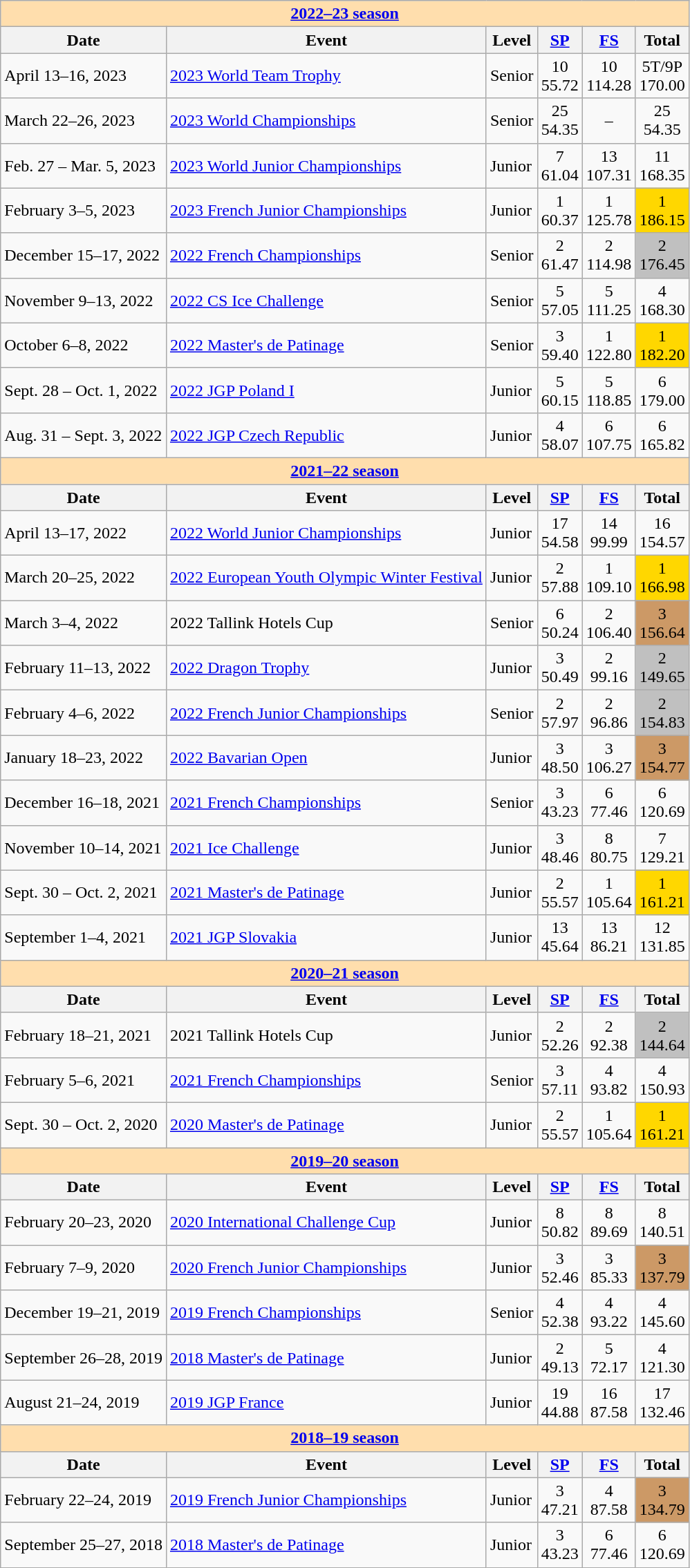<table class="wikitable">
<tr>
<th colspan="6" style="background: #ffdead; text-align:center;"><strong><a href='#'>2022–23 season</a></strong></th>
</tr>
<tr>
<th>Date</th>
<th>Event</th>
<th>Level</th>
<th><a href='#'>SP</a></th>
<th><a href='#'>FS</a></th>
<th>Total</th>
</tr>
<tr>
<td>April 13–16, 2023</td>
<td><a href='#'>2023 World Team Trophy</a></td>
<td>Senior</td>
<td align=center>10 <br> 55.72</td>
<td align=center>10 <br> 114.28</td>
<td align=center>5T/9P <br> 170.00</td>
</tr>
<tr>
<td>March 22–26, 2023</td>
<td><a href='#'>2023 World Championships</a></td>
<td>Senior</td>
<td align=center>25 <br> 54.35</td>
<td align=center>–</td>
<td align=center>25 <br> 54.35</td>
</tr>
<tr>
<td>Feb. 27 – Mar. 5, 2023</td>
<td><a href='#'>2023 World Junior Championships</a></td>
<td>Junior</td>
<td align=center>7 <br> 61.04</td>
<td align=center>13 <br> 107.31</td>
<td align=center>11 <br> 168.35</td>
</tr>
<tr>
<td>February 3–5, 2023</td>
<td><a href='#'>2023 French Junior Championships</a></td>
<td>Junior</td>
<td align=center>1 <br> 60.37</td>
<td align=center>1 <br> 125.78</td>
<td align=center bgcolor=gold>1 <br> 186.15</td>
</tr>
<tr>
<td>December 15–17, 2022</td>
<td><a href='#'>2022 French Championships</a></td>
<td>Senior</td>
<td align=center>2 <br> 61.47</td>
<td align=center>2 <br> 114.98</td>
<td align=center bgcolor=silver>2 <br> 176.45</td>
</tr>
<tr>
<td>November 9–13, 2022</td>
<td><a href='#'>2022 CS Ice Challenge</a></td>
<td>Senior</td>
<td align=center>5 <br> 57.05</td>
<td align=center>5 <br> 111.25</td>
<td align=center>4 <br> 168.30</td>
</tr>
<tr>
<td>October 6–8, 2022</td>
<td><a href='#'>2022 Master's de Patinage</a></td>
<td>Senior</td>
<td align=center>3 <br> 59.40</td>
<td align=center>1 <br> 122.80</td>
<td align=center bgcolor=gold>1 <br> 182.20</td>
</tr>
<tr>
<td>Sept. 28 – Oct. 1, 2022</td>
<td><a href='#'>2022 JGP Poland I</a></td>
<td>Junior</td>
<td align=center>5 <br> 60.15</td>
<td align=center>5 <br> 118.85</td>
<td align=center>6 <br> 179.00</td>
</tr>
<tr>
<td>Aug. 31 – Sept. 3, 2022</td>
<td><a href='#'>2022 JGP Czech Republic</a></td>
<td>Junior</td>
<td align=center>4 <br> 58.07</td>
<td align=center>6 <br> 107.75</td>
<td align=center>6 <br> 165.82</td>
</tr>
<tr>
<th colspan="6" style="background: #ffdead; text-align:center;"><strong><a href='#'>2021–22 season</a></strong></th>
</tr>
<tr>
<th>Date</th>
<th>Event</th>
<th>Level</th>
<th><a href='#'>SP</a></th>
<th><a href='#'>FS</a></th>
<th>Total</th>
</tr>
<tr>
<td>April 13–17, 2022</td>
<td><a href='#'>2022 World Junior Championships</a></td>
<td>Junior</td>
<td align=center>17 <br> 54.58</td>
<td align=center>14 <br> 99.99</td>
<td align=center>16 <br> 154.57</td>
</tr>
<tr>
<td>March 20–25, 2022</td>
<td><a href='#'>2022 European Youth Olympic Winter Festival</a></td>
<td>Junior</td>
<td align=center>2 <br> 57.88</td>
<td align=center>1 <br> 109.10</td>
<td align=center bgcolor=gold>1 <br> 166.98</td>
</tr>
<tr>
<td>March 3–4, 2022</td>
<td>2022 Tallink Hotels Cup</td>
<td>Senior</td>
<td align=center>6 <br> 50.24</td>
<td align=center>2 <br> 106.40</td>
<td align=center bgcolor=cc9966>3 <br> 156.64</td>
</tr>
<tr>
<td>February 11–13, 2022</td>
<td><a href='#'>2022 Dragon Trophy</a></td>
<td>Junior</td>
<td align=center>3 <br> 50.49</td>
<td align=center>2 <br> 99.16</td>
<td align=center bgcolor=silver>2 <br> 149.65</td>
</tr>
<tr>
<td>February 4–6, 2022</td>
<td><a href='#'>2022 French Junior Championships</a></td>
<td>Senior</td>
<td align=center>2 <br> 57.97</td>
<td align=center>2 <br> 96.86</td>
<td align=center bgcolor=silver>2 <br> 154.83</td>
</tr>
<tr>
<td>January 18–23, 2022</td>
<td><a href='#'>2022 Bavarian Open</a></td>
<td>Junior</td>
<td align=center>3 <br> 48.50</td>
<td align=center>3 <br> 106.27</td>
<td align=center bgcolor=cc9966>3 <br> 154.77</td>
</tr>
<tr>
<td>December 16–18, 2021</td>
<td><a href='#'>2021 French Championships</a></td>
<td>Senior</td>
<td align=center>3 <br> 43.23</td>
<td align=center>6 <br> 77.46</td>
<td align=center>6 <br> 120.69</td>
</tr>
<tr>
<td>November 10–14, 2021</td>
<td><a href='#'>2021 Ice Challenge</a></td>
<td>Junior</td>
<td align=center>3 <br> 48.46</td>
<td align=center>8 <br> 80.75</td>
<td align=center>7 <br> 129.21</td>
</tr>
<tr>
<td>Sept. 30 – Oct. 2, 2021</td>
<td><a href='#'>2021 Master's de Patinage</a></td>
<td>Junior</td>
<td align=center>2 <br> 55.57</td>
<td align=center>1 <br> 105.64</td>
<td align=center bgcolor=gold>1 <br> 161.21</td>
</tr>
<tr>
<td>September 1–4, 2021</td>
<td><a href='#'>2021 JGP Slovakia</a></td>
<td>Junior</td>
<td align=center>13 <br> 45.64</td>
<td align=center>13 <br> 86.21</td>
<td align=center>12 <br> 131.85</td>
</tr>
<tr>
<th colspan="6" style="background: #ffdead; text-align:center;"><strong><a href='#'>2020–21 season</a></strong></th>
</tr>
<tr>
<th>Date</th>
<th>Event</th>
<th>Level</th>
<th><a href='#'>SP</a></th>
<th><a href='#'>FS</a></th>
<th>Total</th>
</tr>
<tr>
<td>February 18–21, 2021</td>
<td>2021 Tallink Hotels Cup</td>
<td>Junior</td>
<td align=center>2 <br> 52.26</td>
<td align=center>2 <br> 92.38</td>
<td align=center bgcolor=silver>2 <br> 144.64</td>
</tr>
<tr>
<td>February 5–6, 2021</td>
<td><a href='#'>2021 French Championships</a></td>
<td>Senior</td>
<td align=center>3 <br> 57.11</td>
<td align=center>4 <br> 93.82</td>
<td align=center>4 <br> 150.93</td>
</tr>
<tr>
<td>Sept. 30 – Oct. 2, 2020</td>
<td><a href='#'>2020 Master's de Patinage</a></td>
<td>Junior</td>
<td align=center>2 <br> 55.57</td>
<td align=center>1 <br> 105.64</td>
<td align=center bgcolor=gold>1 <br> 161.21</td>
</tr>
<tr>
<th colspan="6" style="background: #ffdead; text-align:center;"><strong><a href='#'>2019–20 season</a></strong></th>
</tr>
<tr>
<th>Date</th>
<th>Event</th>
<th>Level</th>
<th><a href='#'>SP</a></th>
<th><a href='#'>FS</a></th>
<th>Total</th>
</tr>
<tr>
<td>February 20–23, 2020</td>
<td><a href='#'>2020 International Challenge Cup</a></td>
<td>Junior</td>
<td align=center>8 <br> 50.82</td>
<td align=center>8 <br> 89.69</td>
<td align=center>8 <br> 140.51</td>
</tr>
<tr>
<td>February 7–9, 2020</td>
<td><a href='#'>2020 French Junior Championships</a></td>
<td>Junior</td>
<td align=center>3 <br> 52.46</td>
<td align=center>3 <br> 85.33</td>
<td align=center bgcolor=cc9966>3 <br> 137.79</td>
</tr>
<tr>
<td>December 19–21, 2019</td>
<td><a href='#'>2019 French Championships</a></td>
<td>Senior</td>
<td align=center>4 <br> 52.38</td>
<td align=center>4 <br> 93.22</td>
<td align=center>4 <br> 145.60</td>
</tr>
<tr>
<td>September 26–28, 2019</td>
<td><a href='#'>2018 Master's de Patinage</a></td>
<td>Junior</td>
<td align=center>2 <br> 49.13</td>
<td align=center>5 <br> 72.17</td>
<td align=center>4 <br> 121.30</td>
</tr>
<tr>
<td>August 21–24, 2019</td>
<td><a href='#'>2019 JGP France</a></td>
<td>Junior</td>
<td align=center>19 <br> 44.88</td>
<td align=center>16 <br> 87.58</td>
<td align=center>17 <br> 132.46</td>
</tr>
<tr>
<th colspan="6" style="background: #ffdead; text-align:center;"><strong><a href='#'>2018–19 season</a></strong></th>
</tr>
<tr>
<th>Date</th>
<th>Event</th>
<th>Level</th>
<th><a href='#'>SP</a></th>
<th><a href='#'>FS</a></th>
<th>Total</th>
</tr>
<tr>
<td>February 22–24, 2019</td>
<td><a href='#'>2019 French Junior Championships</a></td>
<td>Junior</td>
<td align=center>3 <br> 47.21</td>
<td align=center>4 <br> 87.58</td>
<td align=center bgcolor=cc9966>3 <br> 134.79</td>
</tr>
<tr>
<td>September 25–27, 2018</td>
<td><a href='#'>2018 Master's de Patinage</a></td>
<td>Junior</td>
<td align=center>3 <br> 43.23</td>
<td align=center>6 <br> 77.46</td>
<td align=center>6 <br> 120.69</td>
</tr>
</table>
